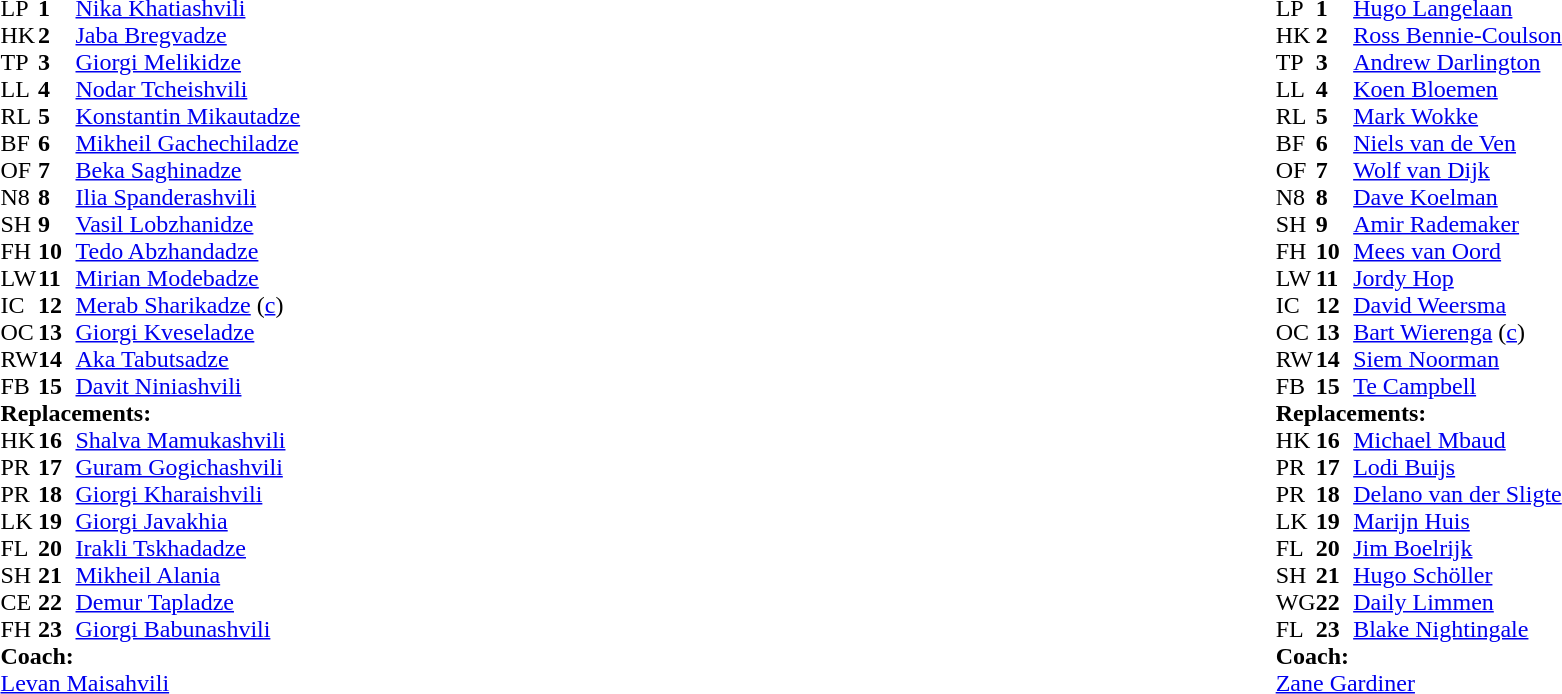<table style="width:100%">
<tr>
<td style="vertical-align:top; width:50%"><br><table cellspacing="0" cellpadding="0">
<tr>
<th width="25"></th>
<th width="25"></th>
</tr>
<tr>
<td>LP</td>
<td><strong>1</strong></td>
<td><a href='#'>Nika Khatiashvili</a></td>
<td></td>
<td></td>
</tr>
<tr>
<td>HK</td>
<td><strong>2</strong></td>
<td><a href='#'>Jaba Bregvadze</a></td>
<td></td>
<td></td>
</tr>
<tr>
<td>TP</td>
<td><strong>3</strong></td>
<td><a href='#'>Giorgi Melikidze</a></td>
<td></td>
<td></td>
</tr>
<tr>
<td>LL</td>
<td><strong>4</strong></td>
<td><a href='#'>Nodar Tcheishvili</a></td>
<td></td>
<td></td>
</tr>
<tr>
<td>RL</td>
<td><strong>5</strong></td>
<td><a href='#'>Konstantin Mikautadze</a></td>
<td></td>
<td></td>
</tr>
<tr>
<td>BF</td>
<td><strong>6</strong></td>
<td><a href='#'>Mikheil Gachechiladze</a></td>
<td></td>
<td></td>
</tr>
<tr>
<td>OF</td>
<td><strong>7</strong></td>
<td><a href='#'>Beka Saghinadze</a></td>
<td></td>
<td></td>
</tr>
<tr>
<td>N8</td>
<td><strong>8</strong></td>
<td><a href='#'>Ilia Spanderashvili</a></td>
<td></td>
<td></td>
</tr>
<tr>
<td>SH</td>
<td><strong>9</strong></td>
<td><a href='#'>Vasil Lobzhanidze</a></td>
<td></td>
<td></td>
</tr>
<tr>
<td>FH</td>
<td><strong>10</strong></td>
<td><a href='#'>Tedo Abzhandadze</a></td>
<td></td>
<td></td>
</tr>
<tr>
<td>LW</td>
<td><strong>11</strong></td>
<td><a href='#'>Mirian Modebadze</a></td>
<td></td>
<td></td>
</tr>
<tr>
<td>IC</td>
<td><strong>12</strong></td>
<td><a href='#'>Merab Sharikadze</a> (<a href='#'>c</a>)</td>
<td></td>
<td></td>
</tr>
<tr>
<td>OC</td>
<td><strong>13</strong></td>
<td><a href='#'>Giorgi Kveseladze</a></td>
<td></td>
<td></td>
</tr>
<tr>
<td>RW</td>
<td><strong>14</strong></td>
<td><a href='#'>Aka Tabutsadze</a></td>
<td></td>
<td></td>
</tr>
<tr>
<td>FB</td>
<td><strong>15</strong></td>
<td><a href='#'>Davit Niniashvili</a></td>
<td></td>
<td></td>
</tr>
<tr>
<td colspan="4"><strong>Replacements:</strong></td>
</tr>
<tr>
<td>HK</td>
<td><strong>16</strong></td>
<td><a href='#'>Shalva Mamukashvili</a></td>
<td></td>
<td></td>
</tr>
<tr>
<td>PR</td>
<td><strong>17</strong></td>
<td><a href='#'>Guram Gogichashvili</a></td>
<td></td>
<td></td>
</tr>
<tr>
<td>PR</td>
<td><strong>18</strong></td>
<td><a href='#'>Giorgi Kharaishvili</a></td>
<td></td>
<td></td>
</tr>
<tr>
<td>LK</td>
<td><strong>19</strong></td>
<td><a href='#'>Giorgi Javakhia</a></td>
<td></td>
<td></td>
</tr>
<tr>
<td>FL</td>
<td><strong>20</strong></td>
<td><a href='#'>Irakli Tskhadadze</a></td>
<td></td>
<td></td>
</tr>
<tr>
<td>SH</td>
<td><strong>21</strong></td>
<td><a href='#'>Mikheil Alania</a></td>
<td></td>
<td></td>
</tr>
<tr>
<td>CE</td>
<td><strong>22</strong></td>
<td><a href='#'>Demur Tapladze</a></td>
<td></td>
<td></td>
</tr>
<tr>
<td>FH</td>
<td><strong>23</strong></td>
<td><a href='#'>Giorgi Babunashvili</a></td>
<td></td>
<td></td>
</tr>
<tr>
<td colspan="4"><strong>Coach:</strong></td>
</tr>
<tr>
<td colspan="4"><a href='#'>Levan Maisahvili</a></td>
</tr>
</table>
</td>
<td style="vertical-align:top"></td>
<td style="vertical-align:top; width:50%"><br><table cellspacing="0" cellpadding="0" style="margin:auto">
<tr>
<th width="25"></th>
<th width="25"></th>
</tr>
<tr>
<td>LP</td>
<td><strong>1</strong></td>
<td><a href='#'>Hugo Langelaan</a></td>
<td></td>
<td></td>
</tr>
<tr>
<td>HK</td>
<td><strong>2</strong></td>
<td><a href='#'>Ross Bennie-Coulson</a></td>
<td></td>
<td></td>
</tr>
<tr>
<td>TP</td>
<td><strong>3</strong></td>
<td><a href='#'>Andrew Darlington</a></td>
<td></td>
<td></td>
</tr>
<tr>
<td>LL</td>
<td><strong>4</strong></td>
<td><a href='#'>Koen Bloemen</a></td>
<td></td>
<td></td>
</tr>
<tr>
<td>RL</td>
<td><strong>5</strong></td>
<td><a href='#'>Mark Wokke</a></td>
<td></td>
<td></td>
</tr>
<tr>
<td>BF</td>
<td><strong>6</strong></td>
<td><a href='#'>Niels van de Ven</a></td>
<td></td>
<td></td>
</tr>
<tr>
<td>OF</td>
<td><strong>7</strong></td>
<td><a href='#'>Wolf van Dijk</a></td>
<td></td>
<td></td>
</tr>
<tr>
<td>N8</td>
<td><strong>8</strong></td>
<td><a href='#'>Dave Koelman</a></td>
<td></td>
<td></td>
</tr>
<tr>
<td>SH</td>
<td><strong>9</strong></td>
<td><a href='#'>Amir Rademaker</a></td>
<td></td>
<td></td>
</tr>
<tr>
<td>FH</td>
<td><strong>10</strong></td>
<td><a href='#'>Mees van Oord</a></td>
<td></td>
<td></td>
</tr>
<tr>
<td>LW</td>
<td><strong>11</strong></td>
<td><a href='#'>Jordy Hop</a></td>
<td></td>
<td></td>
</tr>
<tr>
<td>IC</td>
<td><strong>12</strong></td>
<td><a href='#'>David Weersma</a></td>
<td></td>
<td></td>
</tr>
<tr>
<td>OC</td>
<td><strong>13</strong></td>
<td><a href='#'>Bart Wierenga</a> (<a href='#'>c</a>)</td>
<td></td>
<td></td>
</tr>
<tr>
<td>RW</td>
<td><strong>14</strong></td>
<td><a href='#'>Siem Noorman</a></td>
<td></td>
<td></td>
</tr>
<tr>
<td>FB</td>
<td><strong>15</strong></td>
<td><a href='#'>Te Campbell</a></td>
</tr>
<tr>
<td colspan="4"><strong>Replacements:</strong></td>
</tr>
<tr>
<td>HK</td>
<td><strong>16</strong></td>
<td><a href='#'>Michael Mbaud</a></td>
<td></td>
<td></td>
</tr>
<tr>
<td>PR</td>
<td><strong>17</strong></td>
<td><a href='#'>Lodi Buijs</a></td>
<td></td>
<td></td>
</tr>
<tr>
<td>PR</td>
<td><strong>18</strong></td>
<td><a href='#'>Delano van der Sligte</a></td>
<td></td>
<td></td>
</tr>
<tr>
<td>LK</td>
<td><strong>19</strong></td>
<td><a href='#'>Marijn Huis</a></td>
<td></td>
<td></td>
</tr>
<tr>
<td>FL</td>
<td><strong>20</strong></td>
<td><a href='#'>Jim Boelrijk</a></td>
<td></td>
<td></td>
</tr>
<tr>
<td>SH</td>
<td><strong>21</strong></td>
<td><a href='#'>Hugo Schöller</a></td>
<td></td>
<td></td>
</tr>
<tr>
<td>WG</td>
<td><strong>22</strong></td>
<td><a href='#'>Daily Limmen</a></td>
<td></td>
<td></td>
</tr>
<tr>
<td>FL</td>
<td><strong>23</strong></td>
<td><a href='#'>Blake Nightingale</a></td>
<td></td>
<td></td>
</tr>
<tr>
<td colspan="4"><strong>Coach:</strong></td>
</tr>
<tr>
<td colspan="4"><a href='#'>Zane Gardiner</a></td>
</tr>
</table>
</td>
</tr>
</table>
